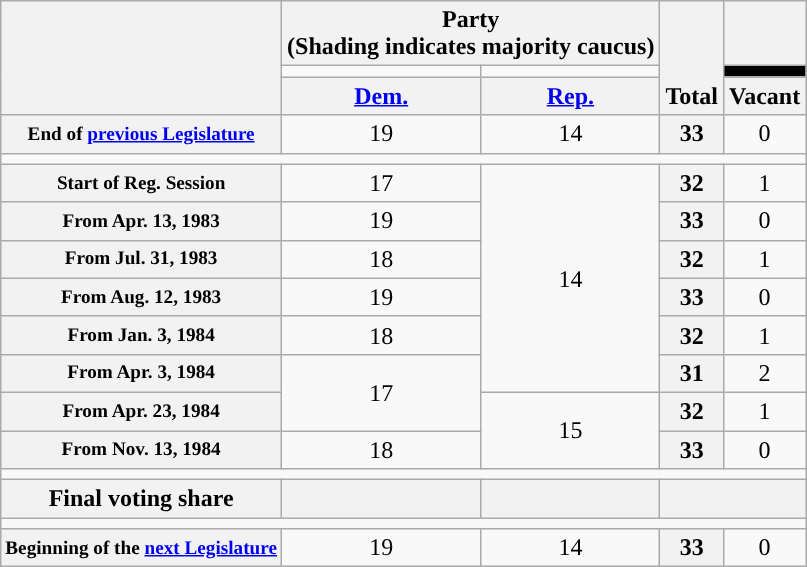<table class=wikitable style="text-align:center">
<tr style="vertical-align:bottom;">
<th rowspan=3></th>
<th colspan=2>Party <div>(Shading indicates majority caucus)</div></th>
<th rowspan=3>Total</th>
<th></th>
</tr>
<tr style="height:5px">
<td style="background-color:"></td>
<td style="background-color:"></td>
<td style="background:black;"></td>
</tr>
<tr>
<th><a href='#'>Dem.</a></th>
<th><a href='#'>Rep.</a></th>
<th>Vacant</th>
</tr>
<tr>
<th style="font-size:80%;">End of <a href='#'>previous Legislature</a></th>
<td>19</td>
<td>14</td>
<th>33</th>
<td>0</td>
</tr>
<tr>
<td colspan=5></td>
</tr>
<tr>
<th style="font-size:80%;">Start of Reg. Session</th>
<td>17</td>
<td rowspan="6">14</td>
<th>32</th>
<td>1</td>
</tr>
<tr>
<th style="font-size:80%;">From Apr. 13, 1983</th>
<td>19</td>
<th>33</th>
<td>0</td>
</tr>
<tr>
<th style="font-size:80%;">From Jul. 31, 1983</th>
<td>18</td>
<th>32</th>
<td>1</td>
</tr>
<tr>
<th style="font-size:80%;">From Aug. 12, 1983</th>
<td>19</td>
<th>33</th>
<td>0</td>
</tr>
<tr>
<th style="font-size:80%;">From Jan. 3, 1984</th>
<td>18</td>
<th>32</th>
<td>1</td>
</tr>
<tr>
<th style="font-size:80%;">From Apr. 3, 1984</th>
<td rowspan="2" >17</td>
<th>31</th>
<td>2</td>
</tr>
<tr>
<th style="font-size:80%;">From Apr. 23, 1984</th>
<td rowspan="2">15</td>
<th>32</th>
<td>1</td>
</tr>
<tr>
<th style="font-size:80%;">From Nov. 13, 1984</th>
<td>18</td>
<th>33</th>
<td>0</td>
</tr>
<tr>
<td colspan=5></td>
</tr>
<tr>
<th>Final voting share</th>
<th></th>
<th></th>
<th colspan=2></th>
</tr>
<tr>
<td colspan=5></td>
</tr>
<tr>
<th style="font-size:80%;">Beginning of the <a href='#'>next Legislature</a></th>
<td>19</td>
<td>14</td>
<th>33</th>
<td>0</td>
</tr>
</table>
